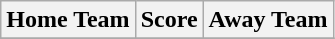<table class="wikitable" style="text-align: center">
<tr>
<th>Home Team</th>
<th>Score</th>
<th>Away Team</th>
</tr>
<tr>
</tr>
</table>
